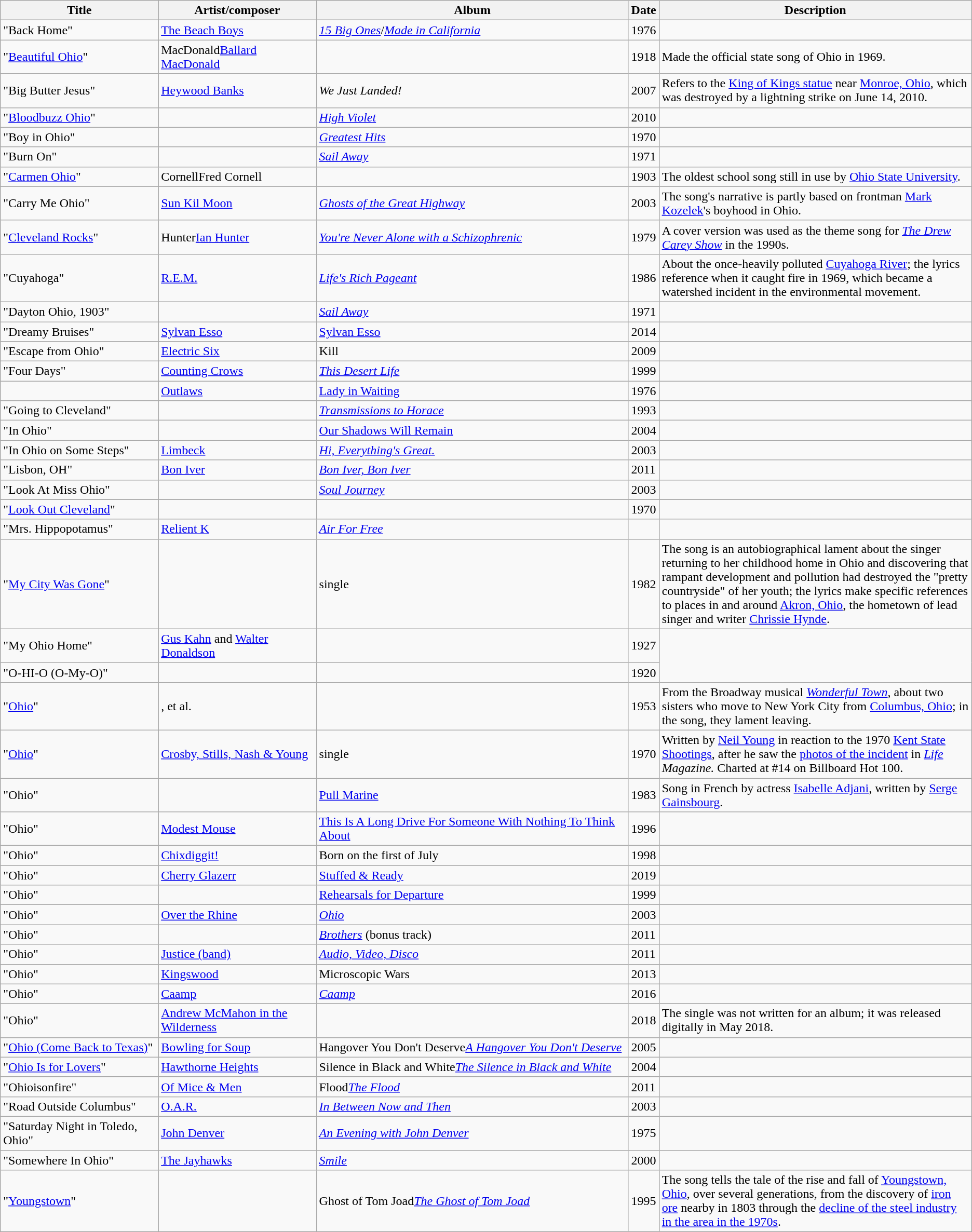<table class="wikitable sortable">
<tr>
<th>Title</th>
<th>Artist/composer</th>
<th>Album</th>
<th nowrap=yes>Date</th>
<th class=unsortable>Description</th>
</tr>
<tr>
<td>"Back Home"</td>
<td><a href='#'>The Beach Boys</a></td>
<td><em><a href='#'>15 Big Ones</a></em>/<em><a href='#'>Made in California</a></em></td>
<td>1976</td>
<td></td>
</tr>
<tr>
<td>"<a href='#'>Beautiful Ohio</a>"</td>
<td><span>MacDonald</span><a href='#'>Ballard MacDonald</a></td>
<td></td>
<td>1918</td>
<td>Made the official state song of Ohio in 1969.</td>
</tr>
<tr>
<td>"Big Butter Jesus"</td>
<td><a href='#'>Heywood Banks</a></td>
<td><em>We Just Landed!</em></td>
<td>2007</td>
<td>Refers to the <a href='#'>King of Kings statue</a> near <a href='#'>Monroe, Ohio</a>, which was destroyed by a lightning strike on June 14, 2010.</td>
</tr>
<tr>
<td>"<a href='#'>Bloodbuzz Ohio</a>"</td>
<td></td>
<td><em><a href='#'>High Violet</a></em></td>
<td>2010</td>
<td></td>
</tr>
<tr>
<td>"Boy in Ohio"</td>
<td></td>
<td><em><a href='#'>Greatest Hits</a></em></td>
<td>1970</td>
<td></td>
</tr>
<tr>
<td>"Burn On"</td>
<td></td>
<td><em><a href='#'>Sail Away</a></em></td>
<td>1971</td>
<td></td>
</tr>
<tr>
<td>"<a href='#'>Carmen Ohio</a>"</td>
<td><span>Cornell</span>Fred Cornell</td>
<td></td>
<td>1903</td>
<td>The oldest school song still in use by <a href='#'>Ohio State University</a>.</td>
</tr>
<tr>
<td>"Carry Me Ohio"</td>
<td><a href='#'>Sun Kil Moon</a></td>
<td><em><a href='#'>Ghosts of the Great Highway</a></em></td>
<td>2003</td>
<td>The song's narrative is partly based on frontman <a href='#'>Mark Kozelek</a>'s boyhood in Ohio.</td>
</tr>
<tr>
<td>"<a href='#'>Cleveland Rocks</a>"</td>
<td><span>Hunter</span><a href='#'>Ian Hunter</a></td>
<td><em><a href='#'>You're Never Alone with a Schizophrenic</a></em></td>
<td>1979</td>
<td>A cover version was used as the theme song for <em><a href='#'>The Drew Carey Show</a></em> in the 1990s.</td>
</tr>
<tr>
<td>"Cuyahoga"</td>
<td><a href='#'>R.E.M.</a></td>
<td><em><a href='#'>Life's Rich Pageant</a></em></td>
<td>1986</td>
<td>About the once-heavily polluted <a href='#'>Cuyahoga River</a>; the lyrics reference when it caught fire in 1969, which became a watershed incident in the environmental movement.</td>
</tr>
<tr>
<td>"Dayton Ohio, 1903"</td>
<td></td>
<td><em><a href='#'>Sail Away</a></em></td>
<td>1971</td>
<td></td>
</tr>
<tr>
<td>"Dreamy Bruises"</td>
<td><a href='#'>Sylvan Esso</a></td>
<td><a href='#'>Sylvan Esso</a></td>
<td>2014</td>
</tr>
<tr>
<td>"Escape from Ohio"</td>
<td><a href='#'>Electric Six</a></td>
<td>Kill</td>
<td>2009</td>
<td></td>
</tr>
<tr>
<td>"Four Days"</td>
<td><a href='#'>Counting Crows</a></td>
<td><em><a href='#'>This Desert Life</a></em></td>
<td>1999</td>
<td></td>
</tr>
<tr>
<td></td>
<td><a href='#'>Outlaws</a></td>
<td><a href='#'>Lady in Waiting</a></td>
<td>1976</td>
<td></td>
</tr>
<tr>
<td>"Going to Cleveland"</td>
<td></td>
<td><em><a href='#'>Transmissions to Horace</a></em></td>
<td>1993</td>
<td></td>
</tr>
<tr>
<td>"In Ohio"</td>
<td></td>
<td><a href='#'>Our Shadows Will Remain</a></td>
<td>2004</td>
<td></td>
</tr>
<tr>
<td>"In Ohio on Some Steps"</td>
<td><a href='#'>Limbeck</a></td>
<td><em><a href='#'>Hi, Everything's Great.</a></em></td>
<td>2003</td>
<td></td>
</tr>
<tr>
<td>"Lisbon, OH"</td>
<td><a href='#'>Bon Iver</a></td>
<td><em><a href='#'>Bon Iver, Bon Iver</a></em></td>
<td>2011</td>
<td></td>
</tr>
<tr>
<td>"Look At Miss Ohio"</td>
<td></td>
<td><em><a href='#'>Soul Journey</a></em></td>
<td>2003</td>
<td></td>
</tr>
<tr>
</tr>
<tr>
<td>"<a href='#'>Look Out Cleveland</a>"</td>
<td></td>
<td></td>
<td>1970</td>
<td></td>
</tr>
<tr>
<td>"Mrs. Hippopotamus"</td>
<td><a href='#'>Relient K</a></td>
<td><em><a href='#'>Air For Free</a></em></td>
<td 2016></td>
</tr>
<tr>
<td>"<a href='#'>My City Was Gone</a>"</td>
<td></td>
<td>single</td>
<td>1982</td>
<td>The song is an autobiographical lament about the singer returning to her childhood home in Ohio and discovering that rampant development and pollution had destroyed the "pretty countryside" of her youth; the lyrics make specific references to places in and around <a href='#'>Akron, Ohio</a>, the hometown of lead singer and writer <a href='#'>Chrissie Hynde</a>.</td>
</tr>
<tr>
<td>"My Ohio Home"</td>
<td><a href='#'>Gus Kahn</a> and <a href='#'>Walter Donaldson</a></td>
<td></td>
<td>1927</td>
</tr>
<tr>
<td>"O-HI-O (O-My-O)"</td>
<td></td>
<td></td>
<td>1920</td>
</tr>
<tr>
<td>"<a href='#'>Ohio</a>"</td>
<td>, et al.</td>
<td></td>
<td>1953</td>
<td>From the Broadway musical <em><a href='#'>Wonderful Town</a></em>, about two sisters who move to New York City from <a href='#'>Columbus, Ohio</a>; in the song, they lament leaving.</td>
</tr>
<tr>
<td>"<a href='#'>Ohio</a>"</td>
<td nowrap=yes><a href='#'>Crosby, Stills, Nash & Young</a></td>
<td>single</td>
<td>1970</td>
<td>Written by <a href='#'>Neil Young</a> in reaction to the 1970 <a href='#'>Kent State Shootings</a>, after he saw the <a href='#'>photos of the incident</a> in <em><a href='#'>Life</a> Magazine.</em> Charted at #14 on Billboard Hot 100.</td>
</tr>
<tr>
<td>"Ohio"</td>
<td></td>
<td><a href='#'>Pull Marine</a></td>
<td>1983</td>
<td>Song in French by actress <a href='#'>Isabelle Adjani</a>, written by <a href='#'>Serge Gainsbourg</a>.</td>
</tr>
<tr>
<td>"Ohio"</td>
<td><a href='#'>Modest Mouse</a></td>
<td><a href='#'>This Is A Long Drive For Someone With Nothing To Think About</a></td>
<td>1996</td>
<td></td>
</tr>
<tr>
<td>"Ohio"</td>
<td><a href='#'>Chixdiggit!</a></td>
<td>Born on the first of July</td>
<td>1998</td>
<td></td>
</tr>
<tr>
<td>"Ohio"</td>
<td><a href='#'>Cherry Glazerr</a></td>
<td><a href='#'>Stuffed & Ready</a></td>
<td>2019</td>
<td></td>
</tr>
<tr>
<td>"Ohio"</td>
<td></td>
<td><a href='#'>Rehearsals for Departure</a></td>
<td>1999</td>
<td></td>
</tr>
<tr>
<td>"Ohio"</td>
<td><a href='#'>Over the Rhine</a></td>
<td><em><a href='#'>Ohio</a></em></td>
<td>2003</td>
<td></td>
</tr>
<tr>
<td>"Ohio"</td>
<td></td>
<td><em><a href='#'>Brothers</a></em> (bonus track)</td>
<td>2011</td>
<td></td>
</tr>
<tr>
<td>"Ohio"</td>
<td><a href='#'>Justice (band)</a></td>
<td><em><a href='#'>Audio, Video, Disco </a></em></td>
<td>2011</td>
<td></td>
</tr>
<tr>
<td>"Ohio"</td>
<td><a href='#'>Kingswood</a></td>
<td>Microscopic Wars</td>
<td>2013</td>
<td></td>
</tr>
<tr>
<td>"Ohio"</td>
<td><a href='#'>Caamp</a></td>
<td><em><a href='#'>Caamp</a></em></td>
<td>2016</td>
<td></td>
</tr>
<tr>
<td>"Ohio"</td>
<td><a href='#'>Andrew McMahon in the Wilderness</a></td>
<td></td>
<td>2018</td>
<td>The single was not written for an album; it was released digitally in May 2018.</td>
</tr>
<tr>
<td nowrap=yes>"<a href='#'>Ohio (Come Back to Texas)</a>"</td>
<td><a href='#'>Bowling for Soup</a></td>
<td nowrap=yes><span>Hangover You Don't Deserve</span><em><a href='#'>A Hangover You Don't Deserve</a></em></td>
<td>2005</td>
<td></td>
</tr>
<tr>
<td nowrap=yes>"<a href='#'>Ohio Is for Lovers</a>"</td>
<td><a href='#'>Hawthorne Heights</a></td>
<td nowrap=yes><span>Silence in Black and White</span><em><a href='#'>The Silence in Black and White</a></em></td>
<td>2004</td>
<td></td>
</tr>
<tr>
<td>"Ohioisonfire"</td>
<td><a href='#'>Of Mice & Men</a></td>
<td nowrap=yes><span>Flood</span><em><a href='#'>The Flood</a></em></td>
<td>2011</td>
<td></td>
</tr>
<tr>
<td>"Road Outside Columbus"</td>
<td><a href='#'>O.A.R.</a></td>
<td><em><a href='#'>In Between Now and Then</a></em></td>
<td>2003</td>
<td></td>
</tr>
<tr>
<td>"Saturday Night in Toledo, Ohio"</td>
<td><a href='#'>John Denver</a></td>
<td><em><a href='#'>An Evening with John Denver</a></em></td>
<td>1975</td>
<td></td>
</tr>
<tr>
<td>"Somewhere In Ohio"</td>
<td><a href='#'>The Jayhawks</a></td>
<td><em><a href='#'>Smile</a></em></td>
<td>2000</td>
<td></td>
</tr>
<tr>
<td>"<a href='#'>Youngstown</a>"</td>
<td></td>
<td nowrap=yes><span>Ghost of Tom Joad</span><em><a href='#'>The Ghost of Tom Joad</a></em></td>
<td>1995</td>
<td>The song tells the tale of the rise and fall of <a href='#'>Youngstown, Ohio</a>, over several generations, from the discovery of <a href='#'>iron ore</a> nearby in 1803 through the <a href='#'>decline of the steel industry in the area in the 1970s</a>.</td>
</tr>
</table>
